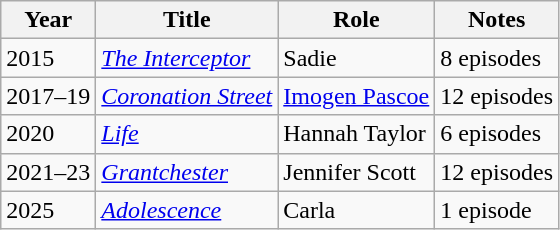<table class="wikitable sortable">
<tr>
<th>Year</th>
<th>Title</th>
<th>Role</th>
<th class="unsortable">Notes</th>
</tr>
<tr>
<td>2015</td>
<td><em><a href='#'>The Interceptor</a></em></td>
<td>Sadie</td>
<td>8 episodes</td>
</tr>
<tr>
<td>2017–19</td>
<td><em><a href='#'>Coronation Street</a></em></td>
<td><a href='#'>Imogen Pascoe</a></td>
<td>12 episodes</td>
</tr>
<tr>
<td>2020</td>
<td><em><a href='#'>Life</a></em></td>
<td>Hannah Taylor</td>
<td>6 episodes</td>
</tr>
<tr>
<td>2021–23</td>
<td><em><a href='#'>Grantchester</a></em></td>
<td>Jennifer Scott</td>
<td>12 episodes</td>
</tr>
<tr>
<td>2025</td>
<td><em><a href='#'>Adolescence</a></em></td>
<td>Carla</td>
<td>1 episode</td>
</tr>
</table>
